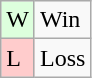<table class="wikitable">
<tr>
<td style="background:#dfd;">W</td>
<td>Win</td>
</tr>
<tr>
<td style="background:#fcc;">L</td>
<td>Loss</td>
</tr>
</table>
